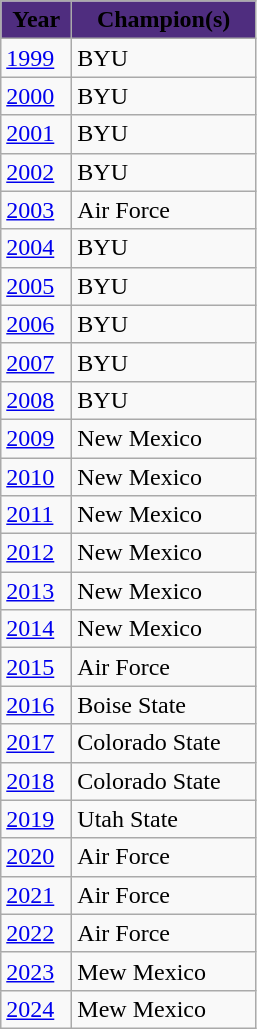<table class="wikitable">
<tr>
<th style="background:#4F2D7F;" scope="col" width="40px"><span> Year</span></th>
<th style="background:#4F2D7F;" scope="col" width="115px"><span> Champion(s)</span></th>
</tr>
<tr>
<td><a href='#'>1999</a></td>
<td>BYU</td>
</tr>
<tr>
<td><a href='#'>2000</a></td>
<td>BYU</td>
</tr>
<tr>
<td><a href='#'>2001</a></td>
<td>BYU</td>
</tr>
<tr>
<td><a href='#'>2002</a></td>
<td>BYU</td>
</tr>
<tr>
<td><a href='#'>2003</a></td>
<td>Air Force</td>
</tr>
<tr>
<td><a href='#'>2004</a></td>
<td>BYU</td>
</tr>
<tr>
<td><a href='#'>2005</a></td>
<td>BYU</td>
</tr>
<tr>
<td><a href='#'>2006</a></td>
<td>BYU</td>
</tr>
<tr>
<td><a href='#'>2007</a></td>
<td>BYU</td>
</tr>
<tr>
<td><a href='#'>2008</a></td>
<td>BYU</td>
</tr>
<tr>
<td><a href='#'>2009</a></td>
<td>New Mexico</td>
</tr>
<tr>
<td><a href='#'>2010</a></td>
<td>New Mexico</td>
</tr>
<tr>
<td><a href='#'>2011</a></td>
<td>New Mexico</td>
</tr>
<tr>
<td><a href='#'>2012</a></td>
<td>New Mexico</td>
</tr>
<tr>
<td><a href='#'>2013</a></td>
<td>New Mexico</td>
</tr>
<tr>
<td><a href='#'>2014</a></td>
<td>New Mexico</td>
</tr>
<tr>
<td><a href='#'>2015</a></td>
<td>Air Force</td>
</tr>
<tr>
<td><a href='#'>2016</a></td>
<td>Boise State</td>
</tr>
<tr>
<td><a href='#'>2017</a></td>
<td>Colorado State</td>
</tr>
<tr>
<td><a href='#'>2018</a></td>
<td>Colorado State</td>
</tr>
<tr>
<td><a href='#'>2019</a></td>
<td>Utah State</td>
</tr>
<tr>
<td><a href='#'>2020</a></td>
<td>Air Force</td>
</tr>
<tr>
<td><a href='#'>2021</a></td>
<td>Air Force</td>
</tr>
<tr>
<td><a href='#'>2022</a></td>
<td>Air Force</td>
</tr>
<tr>
<td><a href='#'>2023</a></td>
<td>Mew Mexico</td>
</tr>
<tr>
<td><a href='#'>2024</a></td>
<td>Mew Mexico</td>
</tr>
</table>
